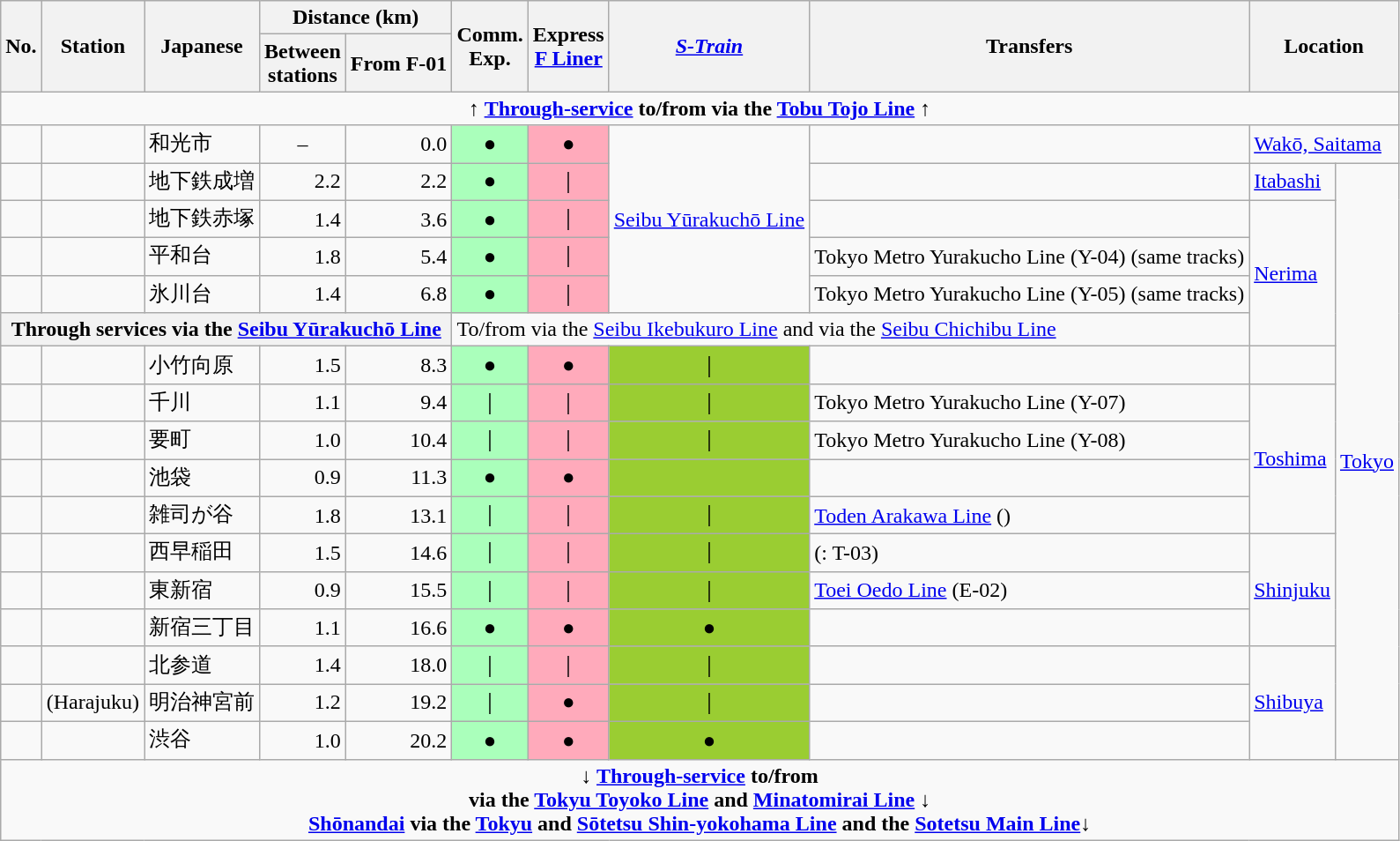<table class="wikitable">
<tr>
<th rowspan="2">No.</th>
<th rowspan="2">Station</th>
<th rowspan="2">Japanese</th>
<th colspan="2">Distance (km)</th>
<th rowspan="2">Comm.<br>Exp.</th>
<th rowspan="2">Express<br><a href='#'>F Liner</a></th>
<th rowspan="2"><em><a href='#'>S-Train</a></em></th>
<th rowspan="2">Transfers</th>
<th colspan="2" rowspan="2">Location</th>
</tr>
<tr>
<th>Between<br>stations</th>
<th>From F-01</th>
</tr>
<tr>
<td colspan="11" align="center"><strong>↑ <a href='#'>Through-service</a> to/from  via the  <a href='#'>Tobu Tojo Line</a> ↑</strong></td>
</tr>
<tr>
<td></td>
<td></td>
<td>和光市</td>
<td style="text-align:center;">–</td>
<td style="text-align:right;">0.0</td>
<td style="text-align:center; background:#afb">●</td>
<td style="text-align:center; background:#fab">●</td>
<td rowspan="5" style="text-align:center"><a href='#'>Seibu Yūrakuchō Line</a></td>
<td></td>
<td colspan="2"><a href='#'>Wakō, Saitama</a></td>
</tr>
<tr>
<td></td>
<td></td>
<td style="white-space:nowrap;">地下鉄成増</td>
<td style="text-align:right;">2.2</td>
<td style="text-align:right;">2.2</td>
<td style="text-align:center; background:#afb">●</td>
<td style="text-align:center; background:#fab">｜</td>
<td></td>
<td><a href='#'>Itabashi</a></td>
<td rowspan="16"><a href='#'>Tokyo</a></td>
</tr>
<tr>
<td></td>
<td></td>
<td>地下鉄赤塚</td>
<td style="text-align:right;">1.4</td>
<td style="text-align:right;">3.6</td>
<td style="text-align:center; background:#afb">●</td>
<td style="text-align:center; background:#fab">｜</td>
<td></td>
<td rowspan="4"><a href='#'>Nerima</a></td>
</tr>
<tr>
<td></td>
<td></td>
<td>平和台</td>
<td style="text-align:right;">1.8</td>
<td style="text-align:right;">5.4</td>
<td style="text-align:center; background:#afb">●</td>
<td style="text-align:center; background:#fab">｜</td>
<td> Tokyo Metro Yurakucho Line (Y-04) (same tracks)</td>
</tr>
<tr>
<td></td>
<td></td>
<td>氷川台</td>
<td style="text-align:right;">1.4</td>
<td style="text-align:right;">6.8</td>
<td style="text-align:center; background:#afb">●</td>
<td style="text-align:center; background:#fab">｜</td>
<td> Tokyo Metro Yurakucho Line (Y-05) (same tracks)</td>
</tr>
<tr>
<th colspan="5">Through services via the  <a href='#'>Seibu Yūrakuchō Line</a></th>
<td colspan="4">To/from  via the  <a href='#'>Seibu Ikebukuro Line</a> and  via the  <a href='#'>Seibu Chichibu Line</a></td>
</tr>
<tr>
<td></td>
<td></td>
<td style="white-space:nowrap;">小竹向原</td>
<td style="text-align:right;">1.5</td>
<td style="text-align:right;">8.3</td>
<td style="text-align:center; background:#afb">●</td>
<td style="text-align:center; background:#fab">●</td>
<td style="text-align:center; background:YellowGreen">｜</td>
<td></td>
</tr>
<tr>
<td></td>
<td></td>
<td>千川</td>
<td style="text-align:right;">1.1</td>
<td style="text-align:right;">9.4</td>
<td style="text-align:center; background:#afb">｜</td>
<td style="text-align:center; background:#fab">｜</td>
<td style="text-align:center; background:YellowGreen">｜</td>
<td> Tokyo Metro Yurakucho Line (Y-07)</td>
<td rowspan="4"><a href='#'>Toshima</a></td>
</tr>
<tr>
<td></td>
<td></td>
<td>要町</td>
<td style="text-align:right;">1.0</td>
<td style="text-align:right;">10.4</td>
<td style="text-align:center; background:#afb">｜</td>
<td style="text-align:center; background:#fab">｜</td>
<td style="text-align:center; background:YellowGreen">｜</td>
<td> Tokyo Metro Yurakucho Line (Y-08)</td>
</tr>
<tr>
<td></td>
<td></td>
<td>池袋</td>
<td style="text-align:right;">0.9</td>
<td style="text-align:right;">11.3</td>
<td style="text-align:center; background:#afb">●</td>
<td style="text-align:center; background:#fab">●</td>
<td style="text-align:center; background:YellowGreen"></td>
<td style="white-space:nowrap;"></td>
</tr>
<tr>
<td></td>
<td></td>
<td>雑司が谷</td>
<td style="text-align:right;">1.8</td>
<td style="text-align:right;">13.1</td>
<td style="text-align:center; background:#afb">｜</td>
<td style="text-align:center; background:#fab">｜</td>
<td style="text-align:center; background:YellowGreen">｜</td>
<td> <a href='#'>Toden Arakawa Line</a> ()</td>
</tr>
<tr>
<td></td>
<td></td>
<td>西早稲田</td>
<td style="text-align:right;">1.5</td>
<td style="text-align:right;">14.6</td>
<td style="text-align:center; background:#afb">｜</td>
<td style="text-align:center; background:#fab">｜</td>
<td style="text-align:center; background:YellowGreen">｜</td>
<td>  (: T-03)</td>
<td rowspan="3"><a href='#'>Shinjuku</a></td>
</tr>
<tr>
<td></td>
<td></td>
<td>東新宿</td>
<td style="text-align:right;">0.9</td>
<td style="text-align:right;">15.5</td>
<td style="text-align:center; background:#afb">｜</td>
<td style="text-align:center; background:#fab">｜</td>
<td style="text-align:center; background:YellowGreen">｜</td>
<td> <a href='#'>Toei Oedo Line</a> (E-02)</td>
</tr>
<tr>
<td></td>
<td></td>
<td>新宿三丁目</td>
<td style="text-align:right;">1.1</td>
<td style="text-align:right;">16.6</td>
<td style="text-align:center; background:#afb">●</td>
<td style="text-align:center; background:#fab">●</td>
<td style="text-align:center; background:YellowGreen">●</td>
<td></td>
</tr>
<tr>
<td></td>
<td></td>
<td>北参道</td>
<td style="text-align:right;">1.4</td>
<td style="text-align:right;">18.0</td>
<td style="text-align:center; background:#afb">｜</td>
<td style="text-align:center; background:#fab">｜</td>
<td style="text-align:center; background:YellowGreen">｜</td>
<td> </td>
<td rowspan="3"><a href='#'>Shibuya</a></td>
</tr>
<tr>
<td></td>
<td> (Harajuku)</td>
<td>明治神宮前</td>
<td style="text-align:right;">1.2</td>
<td style="text-align:right;">19.2</td>
<td style="text-align:center; background:#afb">｜</td>
<td style="text-align:center; background:#fab">●</td>
<td style="text-align:center; background:YellowGreen">｜</td>
<td></td>
</tr>
<tr>
<td></td>
<td></td>
<td>渋谷</td>
<td style="text-align:right;">1.0</td>
<td style="text-align:right;">20.2</td>
<td style="text-align:center; background:#afb">●</td>
<td style="text-align:center; background:#fab">●</td>
<td style="text-align:center; background:YellowGreen">●</td>
<td></td>
</tr>
<tr>
<td colspan="11" align="center"><strong>↓ <a href='#'>Through-service</a> to/from</strong><br><strong> via the  <a href='#'>Tokyu Toyoko Line</a> and  <a href='#'>Minatomirai Line</a> ↓<br></strong> <strong><a href='#'>Shōnandai</a> via the  <a href='#'>Tokyu</a> and  <a href='#'>Sōtetsu Shin-yokohama Line</a> and the </strong> <strong><a href='#'>Sotetsu Main Line</a>↓</strong></td>
</tr>
</table>
